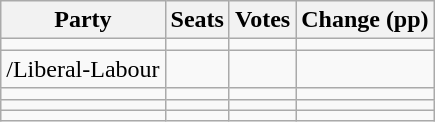<table class="wikitable" style="text-align:right;">
<tr>
<th>Party</th>
<th>Seats</th>
<th>Votes</th>
<th colspan="3">Change (pp)</th>
</tr>
<tr>
<td style="text-align:left;"></td>
<td></td>
<td></td>
<td></td>
</tr>
<tr>
<td style="text-align:left;">/Liberal-Labour</td>
<td></td>
<td></td>
<td></td>
</tr>
<tr>
<td style="text-align:left;"></td>
<td></td>
<td></td>
<td></td>
</tr>
<tr>
<td style="text-align:left;"></td>
<td></td>
<td></td>
<td></td>
</tr>
<tr>
<td style="text-align:left;"></td>
<td></td>
<td></td>
<td></td>
</tr>
</table>
